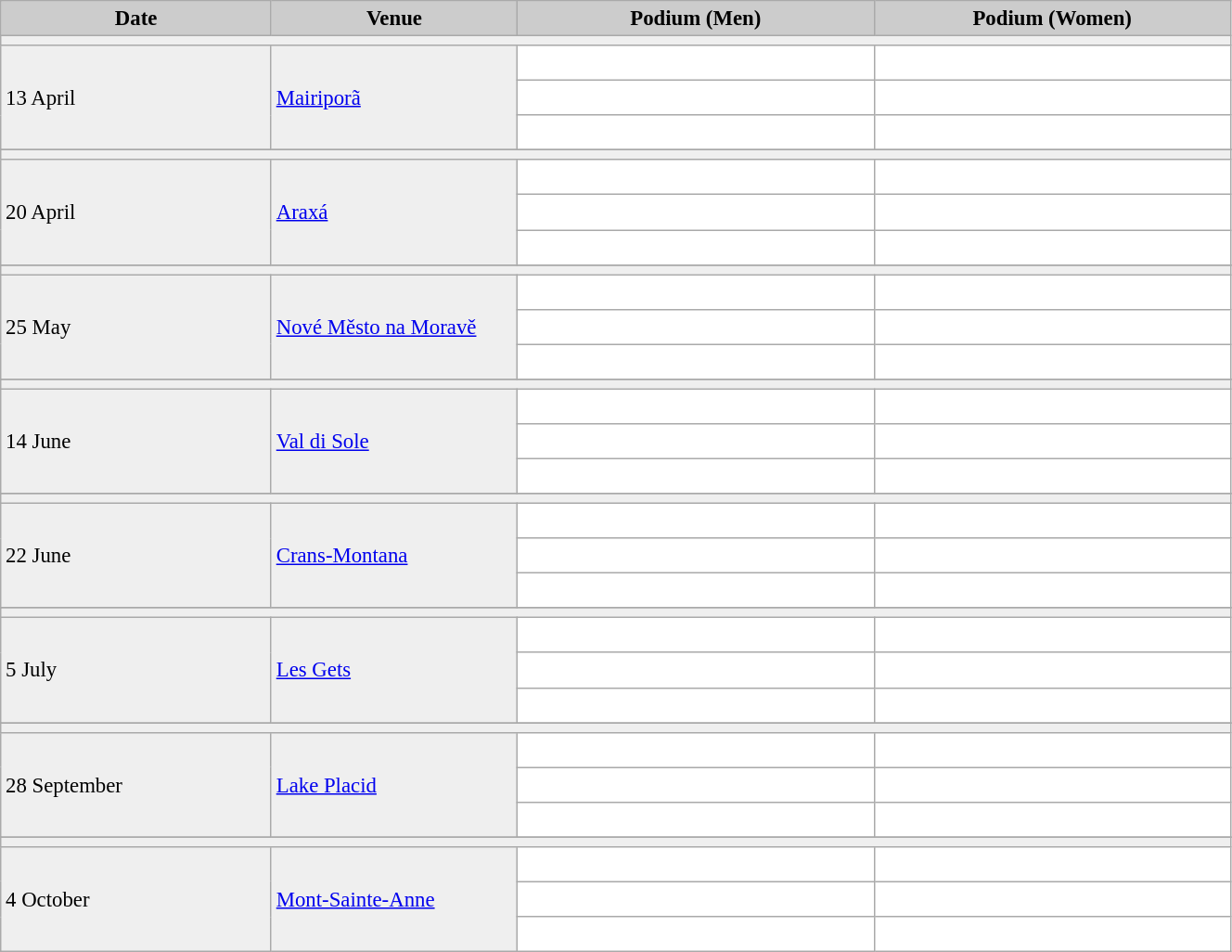<table class="wikitable" width="70%" bgcolor="#f7f8ff" cellpadding="3" cellspacing="0" border="1" style="font-size: 95%; border: gray solid 1px; border-collapse: collapse;">
<tr bgcolor="#CCCCCC">
<td align="center"><strong>Date</strong></td>
<td width="20%" align="center"><strong>Venue</strong></td>
<td width="29%" align="center"><strong>Podium (Men)</strong></td>
<td width="29%" align="center"><strong>Podium (Women)</strong></td>
</tr>
<tr bgcolor="#EFEFEF">
<td colspan="4"></td>
</tr>
<tr bgcolor="#EFEFEF">
<td rowspan="3">13 April</td>
<td nowrap rowspan="3"> <a href='#'>Mairiporã</a></td>
<td bgcolor="#ffffff">   </td>
<td bgcolor="#ffffff">   </td>
</tr>
<tr>
<td bgcolor="#ffffff">   </td>
<td bgcolor="#ffffff">   </td>
</tr>
<tr>
<td bgcolor="#ffffff">   </td>
<td bgcolor="#ffffff">   </td>
</tr>
<tr>
</tr>
<tr bgcolor="#EFEFEF">
<td colspan="4"></td>
</tr>
<tr bgcolor="#EFEFEF">
<td rowspan="3">20 April</td>
<td rowspan="3"> <a href='#'>Araxá</a></td>
<td bgcolor="#ffffff">   </td>
<td bgcolor="#ffffff">   </td>
</tr>
<tr>
<td bgcolor="#ffffff">   </td>
<td bgcolor="#ffffff">   </td>
</tr>
<tr>
<td bgcolor="#ffffff">   </td>
<td bgcolor="#ffffff">   </td>
</tr>
<tr>
</tr>
<tr bgcolor="#EFEFEF">
<td colspan="4"></td>
</tr>
<tr bgcolor="#EFEFEF">
<td rowspan="3">25 May</td>
<td nowrap rowspan="3"> <a href='#'>Nové Město na Moravě</a></td>
<td bgcolor="#ffffff">   </td>
<td bgcolor="#ffffff">   </td>
</tr>
<tr>
<td bgcolor="#ffffff">   </td>
<td bgcolor="#ffffff">   </td>
</tr>
<tr>
<td bgcolor="#ffffff">   </td>
<td bgcolor="#ffffff">   </td>
</tr>
<tr>
</tr>
<tr bgcolor="#EFEFEF">
<td colspan="4"></td>
</tr>
<tr bgcolor="#EFEFEF">
<td rowspan="3">14 June</td>
<td rowspan="3"> <a href='#'>Val di Sole</a></td>
<td bgcolor="#ffffff">   </td>
<td bgcolor="#ffffff">   </td>
</tr>
<tr>
<td bgcolor="#ffffff">   </td>
<td bgcolor="#ffffff">   </td>
</tr>
<tr>
<td bgcolor="#ffffff">   </td>
<td bgcolor="#ffffff">   </td>
</tr>
<tr>
</tr>
<tr bgcolor="#EFEFEF">
<td colspan="4"></td>
</tr>
<tr bgcolor="#EFEFEF">
<td rowspan="3">22 June</td>
<td rowspan="3"> <a href='#'>Crans-Montana</a></td>
<td bgcolor="#ffffff">   </td>
<td bgcolor="#ffffff">   </td>
</tr>
<tr>
<td bgcolor="#ffffff">   </td>
<td bgcolor="#ffffff">   </td>
</tr>
<tr>
<td bgcolor="#ffffff">   </td>
<td bgcolor="#ffffff">   </td>
</tr>
<tr>
</tr>
<tr bgcolor="#EFEFEF">
<td colspan=4></td>
</tr>
<tr bgcolor="#EFEFEF">
<td rowspan=3>5 July</td>
<td rowspan=3> <a href='#'>Les Gets</a></td>
<td bgcolor="#ffffff">   </td>
<td bgcolor="#ffffff">   </td>
</tr>
<tr>
<td bgcolor="#ffffff">   </td>
<td bgcolor="#ffffff">   </td>
</tr>
<tr>
<td bgcolor="#ffffff">   </td>
<td bgcolor="#ffffff">   </td>
</tr>
<tr>
</tr>
<tr bgcolor="#EFEFEF">
<td colspan=4></td>
</tr>
<tr bgcolor="#EFEFEF">
<td rowspan=3>28 September</td>
<td rowspan=3> <a href='#'>Lake Placid</a></td>
<td bgcolor="#ffffff">   </td>
<td bgcolor="#ffffff">   </td>
</tr>
<tr>
<td bgcolor="#ffffff">   </td>
<td bgcolor="#ffffff">   </td>
</tr>
<tr>
<td bgcolor="#ffffff">   </td>
<td bgcolor="#ffffff">   </td>
</tr>
<tr>
</tr>
<tr bgcolor="#EFEFEF">
<td colspan="4"></td>
</tr>
<tr bgcolor="#EFEFEF">
<td rowspan="3">4 October</td>
<td rowspan="3"> <a href='#'>Mont-Sainte-Anne</a></td>
<td bgcolor="#ffffff">   </td>
<td bgcolor="#ffffff">   </td>
</tr>
<tr>
<td bgcolor="#ffffff">   </td>
<td bgcolor="#ffffff">   </td>
</tr>
<tr>
<td bgcolor="#ffffff">   </td>
<td bgcolor="#ffffff">   </td>
</tr>
</table>
